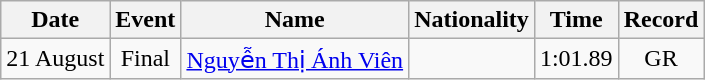<table class="wikitable" style="text-align:center;">
<tr>
<th>Date</th>
<th>Event</th>
<th>Name</th>
<th>Nationality</th>
<th>Time</th>
<th>Record</th>
</tr>
<tr>
<td>21 August</td>
<td>Final</td>
<td align=left><a href='#'>Nguyễn Thị Ánh Viên</a></td>
<td align=left></td>
<td>1:01.89</td>
<td align=center>GR</td>
</tr>
</table>
